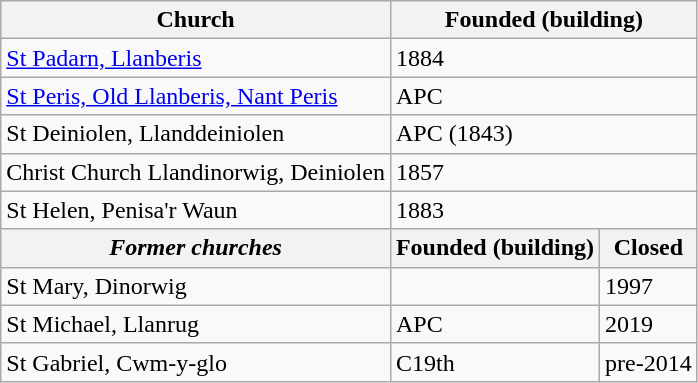<table class="wikitable">
<tr>
<th>Church</th>
<th colspan="2">Founded (building)</th>
</tr>
<tr>
<td><a href='#'>St Padarn, Llanberis</a></td>
<td colspan="2">1884</td>
</tr>
<tr>
<td><a href='#'>St Peris, Old Llanberis, Nant Peris</a></td>
<td colspan="2">APC</td>
</tr>
<tr>
<td>St Deiniolen, Llanddeiniolen</td>
<td colspan="2">APC (1843)</td>
</tr>
<tr>
<td>Christ Church Llandinorwig, Deiniolen</td>
<td colspan="2">1857</td>
</tr>
<tr>
<td>St Helen, Penisa'r Waun</td>
<td colspan="2">1883</td>
</tr>
<tr>
<th><em>Former churches</em></th>
<th>Founded (building)</th>
<th>Closed</th>
</tr>
<tr>
<td>St Mary, Dinorwig</td>
<td></td>
<td>1997</td>
</tr>
<tr>
<td>St Michael, Llanrug</td>
<td>APC</td>
<td>2019</td>
</tr>
<tr>
<td>St Gabriel, Cwm-y-glo</td>
<td>C19th</td>
<td>pre-2014</td>
</tr>
</table>
